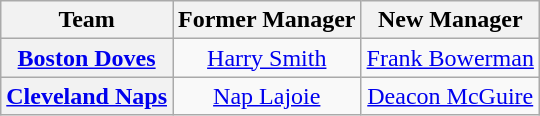<table class="wikitable plainrowheaders" style="text-align:center;">
<tr>
<th>Team</th>
<th>Former Manager</th>
<th>New Manager</th>
</tr>
<tr>
<th scope="row" style="text-align:center;"><a href='#'>Boston Doves</a></th>
<td><a href='#'>Harry Smith</a></td>
<td><a href='#'>Frank Bowerman</a></td>
</tr>
<tr>
<th scope="row" style="text-align:center;"><a href='#'>Cleveland Naps</a></th>
<td><a href='#'>Nap Lajoie</a></td>
<td><a href='#'>Deacon McGuire</a></td>
</tr>
</table>
